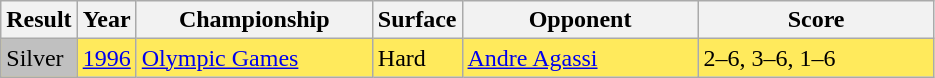<table class="wikitable sortable">
<tr>
<th style="width:40px">Result</th>
<th style="width:30px">Year</th>
<th style="width:150px">Championship</th>
<th style="width:50px">Surface</th>
<th style="width:150px">Opponent</th>
<th style="width:150px"  class="unsortable">Score</th>
</tr>
<tr bgcolor=FFEA5C>
<td style="background:silver;">Silver</td>
<td><a href='#'>1996</a></td>
<td><a href='#'>Olympic Games</a></td>
<td>Hard</td>
<td> <a href='#'>Andre Agassi</a></td>
<td>2–6, 3–6, 1–6</td>
</tr>
</table>
